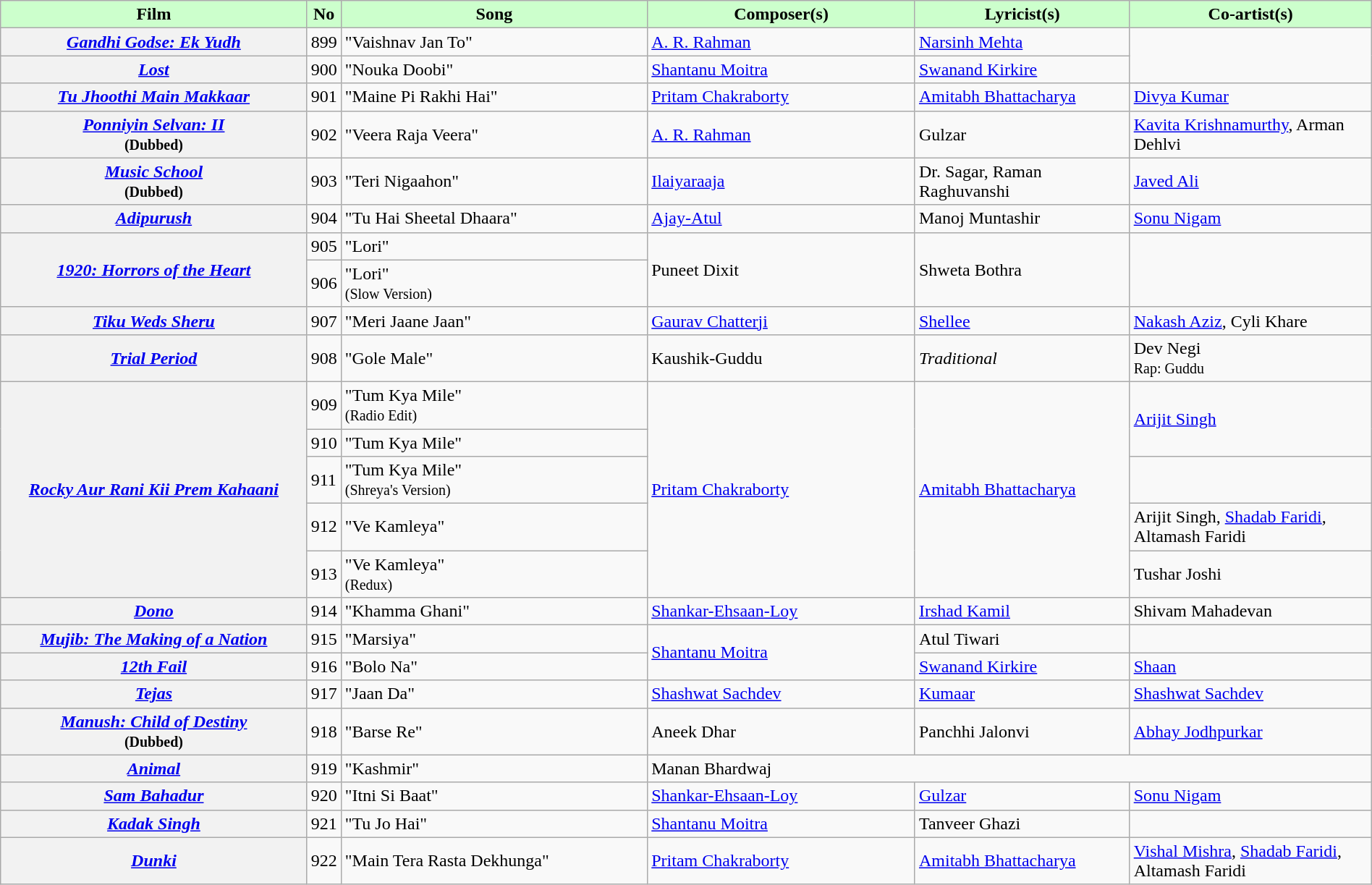<table class="wikitable plainrowheaders" style="width:100%; textcolor:#000">
<tr style="background:#cfc; text-align:center;">
<td scope="col" style="width:23%;"><strong>Film</strong></td>
<td><strong>No</strong></td>
<td scope="col" style="width:23%;"><strong>Song</strong></td>
<td scope="col" style="width:20%;"><strong>Composer(s)</strong></td>
<td scope="col" style="width:16%;"><strong>Lyricist(s)</strong></td>
<td scope="col" style="width:18%;"><strong>Co-artist(s)</strong></td>
</tr>
<tr>
<th scope="row"><em><a href='#'>Gandhi Godse: Ek Yudh</a></em></th>
<td>899</td>
<td>"Vaishnav Jan To"</td>
<td><a href='#'>A. R. Rahman</a></td>
<td><a href='#'>Narsinh Mehta</a></td>
<td rowspan=2></td>
</tr>
<tr>
<th scope="row"><em><a href='#'>Lost</a></em></th>
<td>900</td>
<td>"Nouka Doobi"</td>
<td><a href='#'>Shantanu Moitra</a></td>
<td><a href='#'>Swanand Kirkire</a></td>
</tr>
<tr>
<th scope="row"><em><a href='#'>Tu Jhoothi Main Makkaar</a></em></th>
<td>901</td>
<td>"Maine Pi Rakhi Hai"</td>
<td><a href='#'>Pritam Chakraborty</a></td>
<td><a href='#'>Amitabh Bhattacharya</a></td>
<td><a href='#'>Divya Kumar</a></td>
</tr>
<tr>
<th scope="row"><em><a href='#'>Ponniyin Selvan: II</a></em><br><small>(Dubbed)</small></th>
<td>902</td>
<td>"Veera Raja Veera"</td>
<td><a href='#'>A. R. Rahman</a></td>
<td>Gulzar</td>
<td><a href='#'>Kavita Krishnamurthy</a>, Arman Dehlvi</td>
</tr>
<tr>
<th scope="row"><em><a href='#'>Music School</a></em><br><small>(Dubbed)</small></th>
<td>903</td>
<td>"Teri Nigaahon"</td>
<td><a href='#'>Ilaiyaraaja</a></td>
<td>Dr. Sagar, Raman Raghuvanshi</td>
<td><a href='#'>Javed Ali</a></td>
</tr>
<tr>
<th scope="row"><em><a href='#'>Adipurush</a></em></th>
<td>904</td>
<td>"Tu Hai Sheetal Dhaara"</td>
<td><a href='#'>Ajay-Atul</a></td>
<td>Manoj Muntashir</td>
<td><a href='#'>Sonu Nigam</a></td>
</tr>
<tr>
<th scope="row" rowspan="2"><em><a href='#'>1920: Horrors of the Heart</a></em></th>
<td>905</td>
<td>"Lori"</td>
<td rowspan="2">Puneet Dixit</td>
<td rowspan="2">Shweta Bothra</td>
<td rowspan="2"></td>
</tr>
<tr>
<td>906</td>
<td>"Lori"<br><small>(Slow Version)</small></td>
</tr>
<tr>
<th scope="row"><em><a href='#'>Tiku Weds Sheru</a></em></th>
<td>907</td>
<td>"Meri Jaane Jaan"</td>
<td><a href='#'>Gaurav Chatterji</a></td>
<td><a href='#'>Shellee</a></td>
<td><a href='#'>Nakash Aziz</a>, Cyli Khare</td>
</tr>
<tr>
<th scope="row"><em><a href='#'>Trial Period</a></em></th>
<td>908</td>
<td>"Gole Male"</td>
<td>Kaushik-Guddu</td>
<td><em>Traditional</em></td>
<td>Dev Negi<br><small>Rap: Guddu</small></td>
</tr>
<tr>
<th scope="row" rowspan="5"><em><a href='#'>Rocky Aur Rani Kii Prem Kahaani</a></em></th>
<td>909</td>
<td>"Tum Kya Mile"<br><small>(Radio Edit)</small></td>
<td rowspan="5"><a href='#'>Pritam Chakraborty</a></td>
<td rowspan="5"><a href='#'>Amitabh Bhattacharya</a></td>
<td rowspan=2><a href='#'>Arijit Singh</a></td>
</tr>
<tr>
<td>910</td>
<td>"Tum Kya Mile"</td>
</tr>
<tr>
<td>911</td>
<td>"Tum Kya Mile"<br><small>(Shreya's Version)</small></td>
<td></td>
</tr>
<tr>
<td>912</td>
<td>"Ve Kamleya"</td>
<td>Arijit Singh, <a href='#'>Shadab Faridi</a>, Altamash Faridi</td>
</tr>
<tr>
<td>913</td>
<td>"Ve Kamleya"<br><small>(Redux)</small></td>
<td>Tushar Joshi</td>
</tr>
<tr>
<th scope="row"><em><a href='#'>Dono</a></em></th>
<td>914</td>
<td>"Khamma Ghani"</td>
<td><a href='#'>Shankar-Ehsaan-Loy</a></td>
<td><a href='#'>Irshad Kamil</a></td>
<td>Shivam Mahadevan</td>
</tr>
<tr>
<th scope="row"><em><a href='#'>Mujib: The Making of a Nation</a></em></th>
<td>915</td>
<td>"Marsiya"</td>
<td rowspan="2"><a href='#'>Shantanu Moitra</a></td>
<td>Atul Tiwari</td>
<td></td>
</tr>
<tr>
<th scope="row"><a href='#'><em>12th Fail</em></a></th>
<td>916</td>
<td>"Bolo Na"</td>
<td><a href='#'>Swanand Kirkire</a></td>
<td><a href='#'>Shaan</a></td>
</tr>
<tr>
<th scope="row"><a href='#'><em>Tejas</em></a></th>
<td>917</td>
<td>"Jaan Da"</td>
<td><a href='#'>Shashwat Sachdev</a></td>
<td><a href='#'>Kumaar</a></td>
<td><a href='#'>Shashwat Sachdev</a></td>
</tr>
<tr>
<th scope="row"><em><a href='#'>Manush: Child of Destiny</a></em><br><small>(Dubbed)</small></th>
<td>918</td>
<td>"Barse Re"</td>
<td>Aneek Dhar</td>
<td>Panchhi Jalonvi</td>
<td><a href='#'>Abhay Jodhpurkar</a></td>
</tr>
<tr>
<th scope="row"><em><a href='#'>Animal</a></em></th>
<td>919</td>
<td>"Kashmir"</td>
<td colspan="3">Manan Bhardwaj</td>
</tr>
<tr>
<th scope="row"><em><a href='#'>Sam Bahadur</a></em></th>
<td>920</td>
<td>"Itni Si Baat"</td>
<td><a href='#'>Shankar-Ehsaan-Loy</a></td>
<td><a href='#'>Gulzar</a></td>
<td><a href='#'>Sonu Nigam</a></td>
</tr>
<tr>
<th scope="row"><em><a href='#'>Kadak Singh</a></em></th>
<td>921</td>
<td>"Tu Jo Hai"</td>
<td><a href='#'>Shantanu Moitra</a></td>
<td>Tanveer Ghazi</td>
<td></td>
</tr>
<tr>
<th scope="row"><em><a href='#'>Dunki</a></em></th>
<td>922</td>
<td>"Main Tera Rasta Dekhunga"</td>
<td><a href='#'>Pritam Chakraborty</a></td>
<td><a href='#'>Amitabh Bhattacharya</a></td>
<td><a href='#'>Vishal Mishra</a>, <a href='#'>Shadab Faridi</a>, Altamash Faridi</td>
</tr>
</table>
